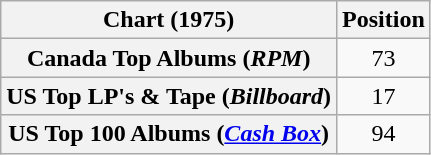<table class="wikitable plainrowheaders" style="text-align:center">
<tr>
<th scope="col">Chart (1975)</th>
<th scope="col">Position</th>
</tr>
<tr>
<th scope="row">Canada Top Albums (<em>RPM</em>)</th>
<td>73</td>
</tr>
<tr>
<th scope="row">US Top LP's & Tape (<em>Billboard</em>)</th>
<td>17</td>
</tr>
<tr>
<th scope="row">US Top 100 Albums (<em><a href='#'>Cash Box</a></em>)</th>
<td>94</td>
</tr>
</table>
